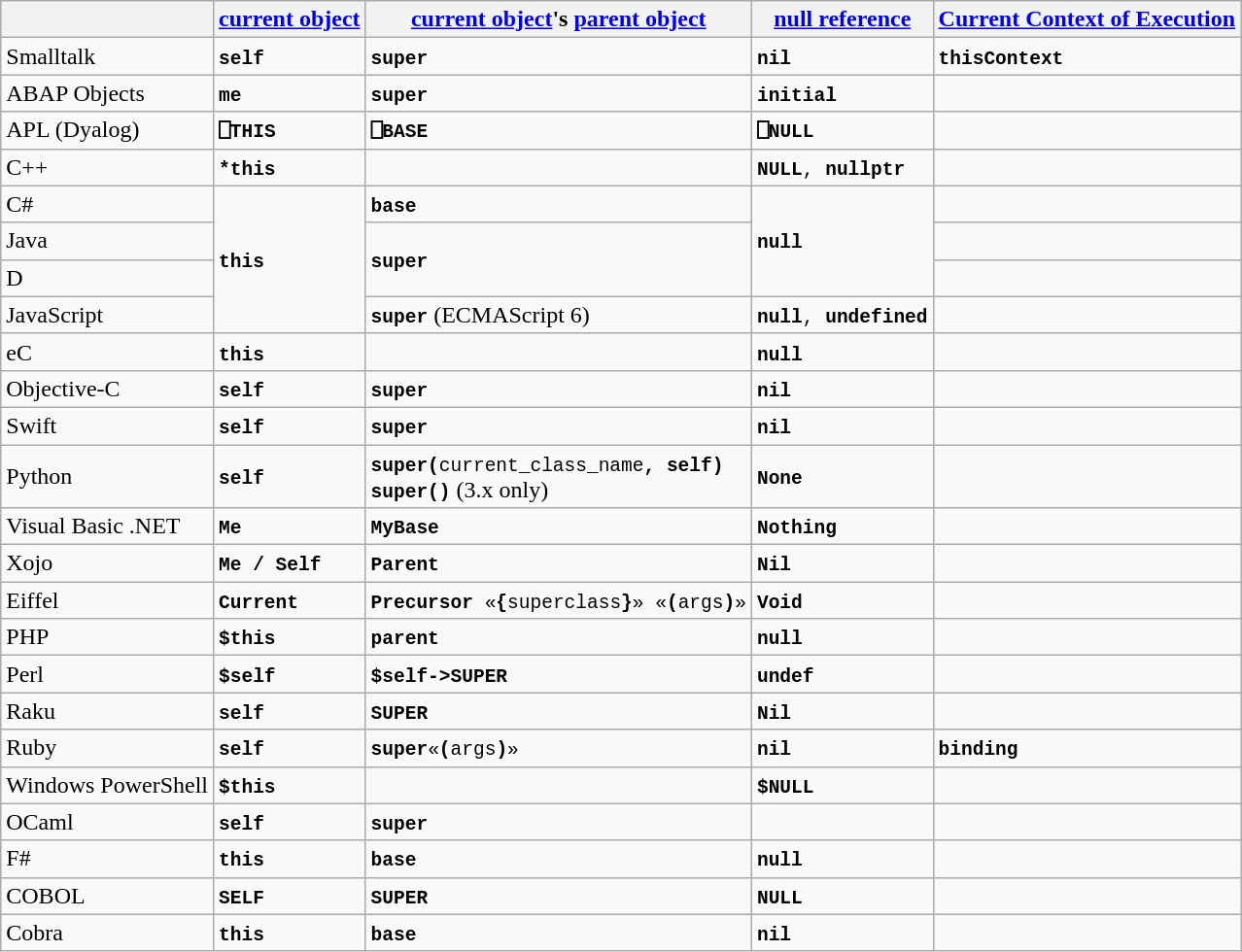<table class="wikitable">
<tr>
<th></th>
<th><a href='#'>current object</a></th>
<th><a href='#'>current object</a>'s <a href='#'>parent object</a></th>
<th><a href='#'>null reference</a></th>
<th><a href='#'>Current Context of Execution</a></th>
</tr>
<tr>
<td>Smalltalk</td>
<td><code><strong>self</strong></code></td>
<td><code><strong>super</strong></code></td>
<td><code><strong>nil</strong></code></td>
<td><code><strong>thisContext</strong></code></td>
</tr>
<tr>
<td>ABAP Objects</td>
<td><code><strong>me</strong></code></td>
<td><code><strong>super</strong></code></td>
<td><code><strong>initial</strong></code></td>
<td></td>
</tr>
<tr>
<td>APL (Dyalog)</td>
<td><code><strong>⎕THIS</strong></code></td>
<td><code><strong>⎕BASE</strong></code></td>
<td><code><strong>⎕NULL</strong></code></td>
<td></td>
</tr>
<tr>
<td>C++</td>
<td><code><strong>*this</strong></code></td>
<td></td>
<td><code><strong>NULL</strong>, <strong>nullptr</strong></code></td>
<td></td>
</tr>
<tr>
<td>C#</td>
<td rowspan=4><code><strong>this</strong></code></td>
<td><code><strong>base</strong></code></td>
<td rowspan=3><code><strong>null</strong></code></td>
<td></td>
</tr>
<tr>
<td>Java</td>
<td rowspan=2><code><strong>super</strong></code></td>
<td></td>
</tr>
<tr>
<td>D</td>
<td></td>
</tr>
<tr>
<td>JavaScript</td>
<td><code><strong>super</strong></code> (ECMAScript 6)</td>
<td><code><strong>null</strong>, <strong>undefined</strong></code></td>
<td></td>
</tr>
<tr>
<td>eC</td>
<td><code><strong>this</strong></code></td>
<td></td>
<td><code><strong>null</strong></code></td>
<td></td>
</tr>
<tr>
<td>Objective-C</td>
<td><code><strong>self</strong></code></td>
<td><code><strong>super</strong></code></td>
<td><code><strong>nil</strong></code></td>
<td></td>
</tr>
<tr>
<td>Swift</td>
<td><code><strong>self</strong></code></td>
<td><code><strong>super</strong></code></td>
<td><code><strong>nil</strong></code></td>
<td></td>
</tr>
<tr>
<td>Python</td>
<td><code><strong>self</strong></code></td>
<td><code><strong>super(</strong>current_class_name<strong>, self)</strong></code><br><code><strong>super()</strong></code> (3.x only)</td>
<td><code><strong>None</strong></code></td>
<td></td>
</tr>
<tr>
<td>Visual Basic .NET</td>
<td><code><strong>Me</strong></code></td>
<td><code><strong>MyBase</strong></code></td>
<td><code><strong>Nothing</strong></code></td>
<td></td>
</tr>
<tr>
<td>Xojo</td>
<td><code><strong>Me / Self</strong></code></td>
<td><code><strong>Parent</strong></code></td>
<td><code><strong>Nil</strong></code></td>
<td></td>
</tr>
<tr>
<td>Eiffel</td>
<td><code><strong>Current</strong></code></td>
<td><code><strong>Precursor</strong> «<strong>{</strong>superclass<strong>}</strong>» «<strong>(</strong>args<strong>)</strong>»</code></td>
<td><code><strong>Void</strong></code></td>
<td></td>
</tr>
<tr>
<td>PHP</td>
<td><code><strong>$this</strong></code></td>
<td><code><strong>parent</strong></code></td>
<td><code><strong>null</strong></code></td>
<td></td>
</tr>
<tr>
<td>Perl</td>
<td><code><strong>$self</strong></code></td>
<td><code><strong>$self->SUPER</strong></code></td>
<td><code><strong>undef</strong></code></td>
<td></td>
</tr>
<tr>
<td>Raku</td>
<td><code><strong>self</strong></code></td>
<td><code><strong>SUPER</strong></code></td>
<td><code><strong>Nil</strong></code></td>
<td></td>
</tr>
<tr>
<td>Ruby</td>
<td><code><strong>self</strong></code></td>
<td><code><strong>super</strong>«<strong>(</strong>args<strong>)</strong>»</code></td>
<td><code><strong>nil</strong></code></td>
<td><code><strong>binding</strong></code></td>
</tr>
<tr>
<td>Windows PowerShell</td>
<td><code><strong>$this</strong></code></td>
<td></td>
<td><code><strong>$NULL</strong></code></td>
<td></td>
</tr>
<tr>
<td>OCaml</td>
<td><code><strong>self</strong></code></td>
<td><code><strong>super</strong></code></td>
<td></td>
<td></td>
</tr>
<tr>
<td>F#</td>
<td><code><strong>this</strong></code></td>
<td><code><strong>base</strong></code></td>
<td><code><strong>null</strong></code></td>
<td></td>
</tr>
<tr>
<td>COBOL</td>
<td><code><strong>SELF</strong></code></td>
<td><code><strong>SUPER</strong></code></td>
<td><code><strong>NULL</strong></code></td>
<td></td>
</tr>
<tr>
<td>Cobra</td>
<td><code><strong>this</strong></code></td>
<td><code><strong>base</strong></code></td>
<td><code><strong>nil</strong></code></td>
<td></td>
</tr>
</table>
